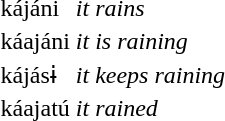<table>
<tr>
<th></th>
<th></th>
</tr>
<tr>
<td>kájáni</td>
<td><em>it rains</em></td>
</tr>
<tr>
<td>káajáni</td>
<td><em>it is raining</em></td>
</tr>
<tr>
<td>kájásɨ</td>
<td><em>it keeps raining</em></td>
</tr>
<tr>
<td>káajatú</td>
<td><em>it rained</em></td>
</tr>
</table>
